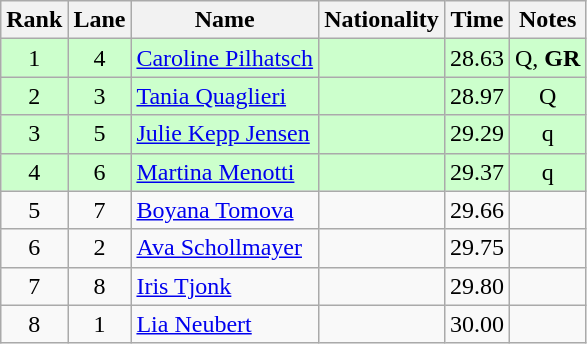<table class="wikitable sortable" style="text-align:center">
<tr>
<th>Rank</th>
<th>Lane</th>
<th>Name</th>
<th>Nationality</th>
<th>Time</th>
<th>Notes</th>
</tr>
<tr bgcolor=ccffcc>
<td>1</td>
<td>4</td>
<td align=left><a href='#'>Caroline Pilhatsch</a></td>
<td align=left></td>
<td>28.63</td>
<td>Q, <strong>GR</strong></td>
</tr>
<tr bgcolor=ccffcc>
<td>2</td>
<td>3</td>
<td align=left><a href='#'>Tania Quaglieri</a></td>
<td align=left></td>
<td>28.97</td>
<td>Q</td>
</tr>
<tr bgcolor=ccffcc>
<td>3</td>
<td>5</td>
<td align=left><a href='#'>Julie Kepp Jensen</a></td>
<td align=left></td>
<td>29.29</td>
<td>q</td>
</tr>
<tr bgcolor=ccffcc>
<td>4</td>
<td>6</td>
<td align=left><a href='#'>Martina Menotti</a></td>
<td align=left></td>
<td>29.37</td>
<td>q</td>
</tr>
<tr>
<td>5</td>
<td>7</td>
<td align=left><a href='#'>Boyana Tomova</a></td>
<td align=left></td>
<td>29.66</td>
<td></td>
</tr>
<tr>
<td>6</td>
<td>2</td>
<td align=left><a href='#'>Ava Schollmayer</a></td>
<td align=left></td>
<td>29.75</td>
<td></td>
</tr>
<tr>
<td>7</td>
<td>8</td>
<td align=left><a href='#'>Iris Tjonk</a></td>
<td align=left></td>
<td>29.80</td>
<td></td>
</tr>
<tr>
<td>8</td>
<td>1</td>
<td align=left><a href='#'>Lia Neubert</a></td>
<td align=left></td>
<td>30.00</td>
<td></td>
</tr>
</table>
